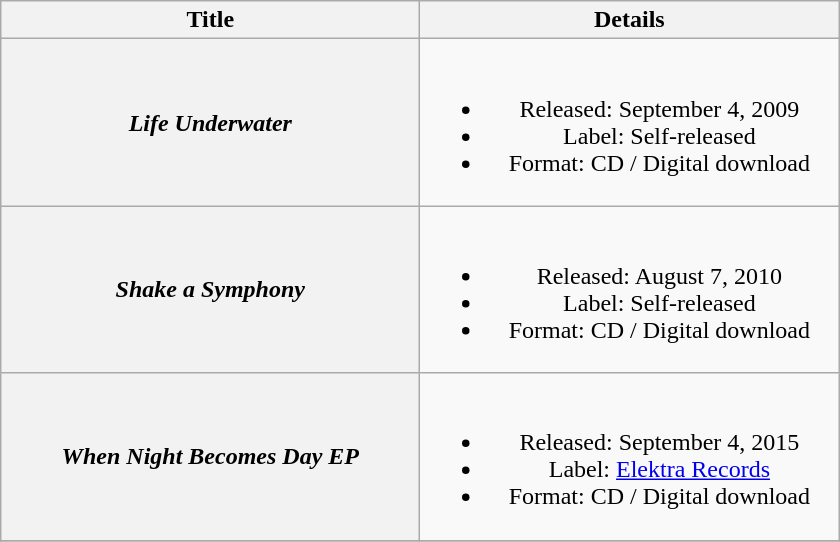<table class="wikitable plainrowheaders" style="text-align:center;">
<tr>
<th scope="col" style="width:17em;">Title</th>
<th scope="col" style="width:17em;">Details</th>
</tr>
<tr>
<th scope="row"><em>Life Underwater</em></th>
<td><br><ul><li>Released: September 4, 2009</li><li>Label: Self-released</li><li>Format: CD / Digital download</li></ul></td>
</tr>
<tr>
<th scope="row"><em>Shake a Symphony</em></th>
<td><br><ul><li>Released: August 7, 2010</li><li>Label: Self-released</li><li>Format: CD / Digital download</li></ul></td>
</tr>
<tr>
<th scope="row"><em>When Night Becomes Day EP</em></th>
<td><br><ul><li>Released: September 4, 2015</li><li>Label: <a href='#'>Elektra Records</a></li><li>Format: CD / Digital download</li></ul></td>
</tr>
<tr>
</tr>
</table>
